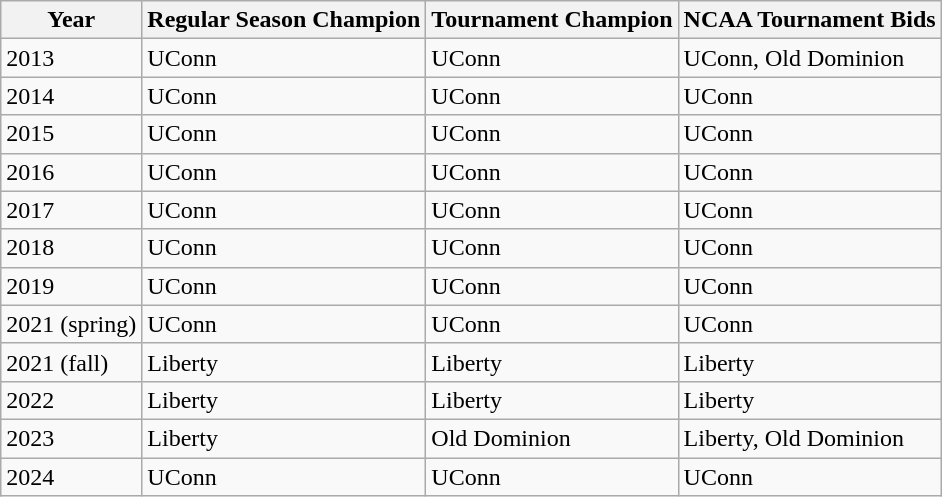<table class="wikitable">
<tr>
<th>Year</th>
<th>Regular Season Champion</th>
<th>Tournament Champion</th>
<th>NCAA Tournament Bids</th>
</tr>
<tr>
<td>2013</td>
<td>UConn</td>
<td>UConn</td>
<td>UConn, Old Dominion</td>
</tr>
<tr>
<td>2014</td>
<td>UConn</td>
<td>UConn</td>
<td>UConn</td>
</tr>
<tr>
<td>2015</td>
<td>UConn</td>
<td>UConn</td>
<td>UConn</td>
</tr>
<tr>
<td>2016</td>
<td>UConn</td>
<td>UConn</td>
<td>UConn</td>
</tr>
<tr>
<td>2017</td>
<td>UConn</td>
<td>UConn</td>
<td>UConn</td>
</tr>
<tr>
<td>2018</td>
<td>UConn</td>
<td>UConn</td>
<td>UConn</td>
</tr>
<tr>
<td>2019</td>
<td>UConn</td>
<td>UConn</td>
<td>UConn</td>
</tr>
<tr>
<td>2021 (spring)</td>
<td>UConn</td>
<td>UConn</td>
<td>UConn</td>
</tr>
<tr>
<td>2021 (fall)</td>
<td>Liberty</td>
<td>Liberty</td>
<td>Liberty</td>
</tr>
<tr>
<td>2022</td>
<td>Liberty</td>
<td>Liberty</td>
<td>Liberty</td>
</tr>
<tr>
<td>2023</td>
<td>Liberty</td>
<td>Old Dominion</td>
<td>Liberty, Old Dominion</td>
</tr>
<tr>
<td>2024</td>
<td>UConn</td>
<td>UConn</td>
<td>UConn</td>
</tr>
</table>
